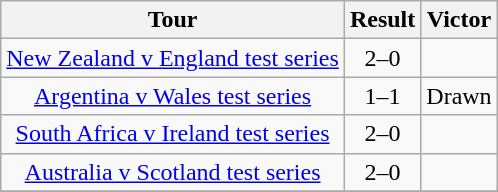<table class="wikitable" style="text-align:center;" border="1">
<tr>
<th style="width="320">Tour</th>
<th style="width"70">Result</th>
<th style="width"100">Victor</th>
</tr>
<tr>
<td><a href='#'>New Zealand v England test series</a></td>
<td>2–0</td>
<td align=center></td>
</tr>
<tr>
<td><a href='#'>Argentina v Wales test series</a></td>
<td>1–1</td>
<td align=center>Drawn</td>
</tr>
<tr>
<td><a href='#'>South Africa v Ireland test series</a></td>
<td>2–0</td>
<td align=center></td>
</tr>
<tr>
<td><a href='#'>Australia v Scotland test series</a></td>
<td>2–0</td>
<td align=center></td>
</tr>
<tr>
</tr>
</table>
